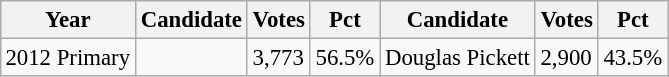<table class="wikitable" style="margin:0.5em ; font-size:95%">
<tr>
<th>Year</th>
<th>Candidate</th>
<th>Votes</th>
<th>Pct</th>
<th>Candidate</th>
<th>Votes</th>
<th>Pct</th>
</tr>
<tr>
<td>2012 Primary</td>
<td></td>
<td>3,773</td>
<td>56.5%</td>
<td>Douglas Pickett</td>
<td>2,900</td>
<td>43.5%</td>
</tr>
</table>
